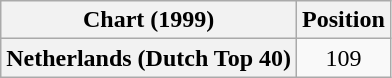<table class="wikitable plainrowheaders">
<tr>
<th scope="col">Chart (1999)</th>
<th scope="col">Position</th>
</tr>
<tr>
<th scope="row">Netherlands (Dutch Top 40)</th>
<td align="center">109</td>
</tr>
</table>
